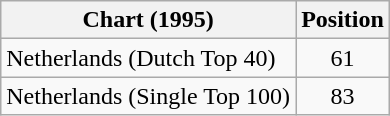<table class="wikitable sortable">
<tr>
<th align="left">Chart (1995)</th>
<th align="center">Position</th>
</tr>
<tr>
<td align="left">Netherlands (Dutch Top 40)</td>
<td align="center">61</td>
</tr>
<tr>
<td align="left">Netherlands (Single Top 100)</td>
<td align="center">83</td>
</tr>
</table>
